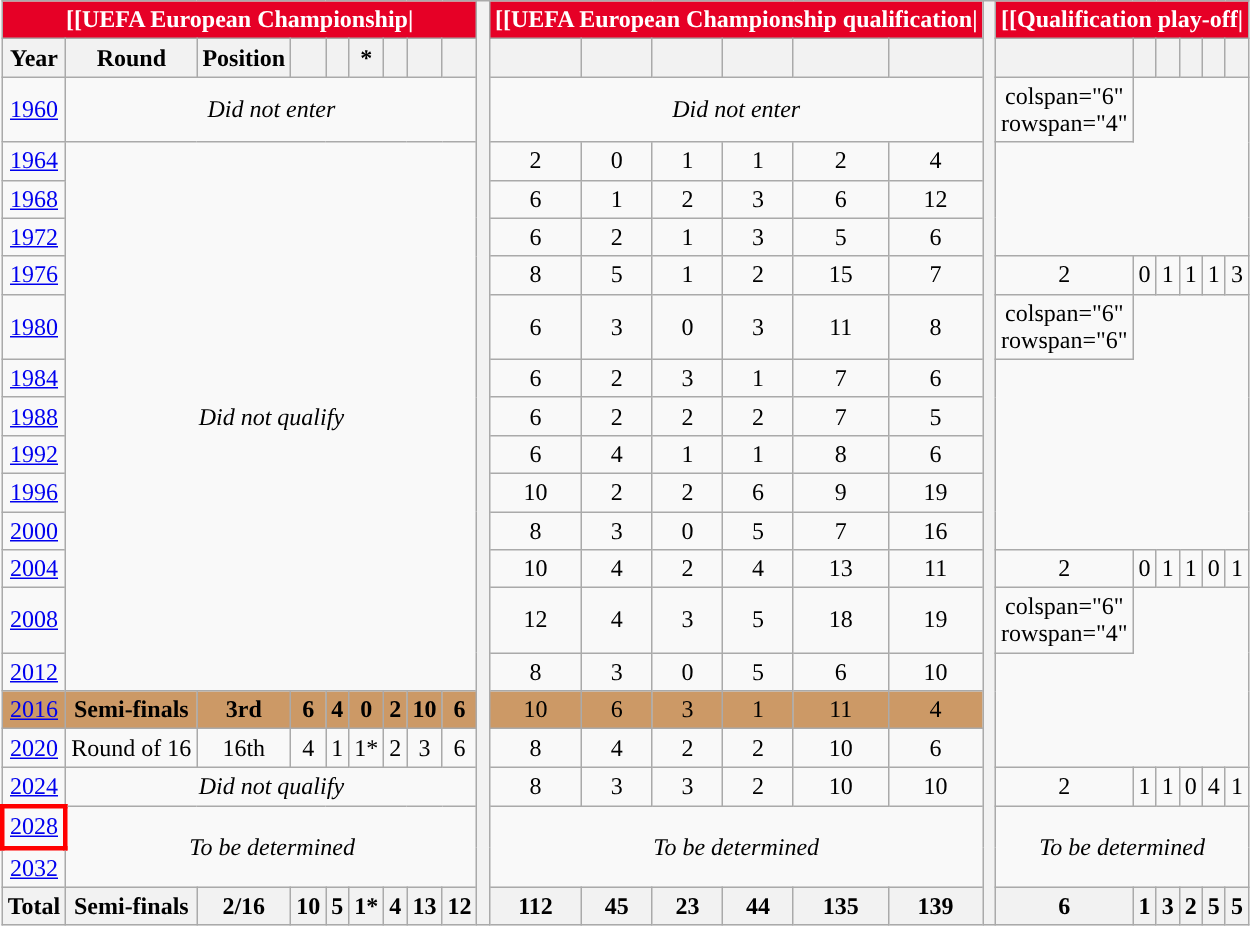<table class="wikitable" style="text-align:center">
<tr>
<th colspan="9" style="background:#E60026;color:#FFFFFF;">[[UEFA European Championship|</th>
<th style="width:1%" rowspan="39"></th>
<th colspan="6" style="background:#E60026;color:#FFFFFF;">[[UEFA European Championship qualification|</th>
<th rowspan="39" width="1"></th>
<th colspan="26" style="background:#E60026;color:#FFFFFF;">[[Qualification play-off|</th>
</tr>
<tr>
<th>Year</th>
<th>Round</th>
<th>Position</th>
<th></th>
<th></th>
<th>*</th>
<th></th>
<th></th>
<th></th>
<th></th>
<th></th>
<th></th>
<th></th>
<th></th>
<th></th>
<th width="20"></th>
<th></th>
<th></th>
<th></th>
<th></th>
<th></th>
</tr>
<tr>
<td> <a href='#'>1960</a></td>
<td colspan="8"><em>Did not enter</em></td>
<td colspan="6"><em>Did not enter</em></td>
<td>colspan="6" rowspan="4" </td>
</tr>
<tr>
<td> <a href='#'>1964</a></td>
<td colspan="8" rowspan="13"><em>Did not qualify</em></td>
<td>2</td>
<td>0</td>
<td>1</td>
<td>1</td>
<td>2</td>
<td>4</td>
</tr>
<tr>
<td> <a href='#'>1968</a></td>
<td>6</td>
<td>1</td>
<td>2</td>
<td>3</td>
<td>6</td>
<td>12</td>
</tr>
<tr>
<td> <a href='#'>1972</a></td>
<td>6</td>
<td>2</td>
<td>1</td>
<td>3</td>
<td>5</td>
<td>6</td>
</tr>
<tr>
<td> <a href='#'>1976</a></td>
<td>8</td>
<td>5</td>
<td>1</td>
<td>2</td>
<td>15</td>
<td>7</td>
<td>2</td>
<td>0</td>
<td>1</td>
<td>1</td>
<td>1</td>
<td>3</td>
</tr>
<tr>
<td> <a href='#'>1980</a></td>
<td>6</td>
<td>3</td>
<td>0</td>
<td>3</td>
<td>11</td>
<td>8</td>
<td>colspan="6" rowspan="6" </td>
</tr>
<tr>
<td> <a href='#'>1984</a></td>
<td>6</td>
<td>2</td>
<td>3</td>
<td>1</td>
<td>7</td>
<td>6</td>
</tr>
<tr>
<td> <a href='#'>1988</a></td>
<td>6</td>
<td>2</td>
<td>2</td>
<td>2</td>
<td>7</td>
<td>5</td>
</tr>
<tr>
<td> <a href='#'>1992</a></td>
<td>6</td>
<td>4</td>
<td>1</td>
<td>1</td>
<td>8</td>
<td>6</td>
</tr>
<tr>
<td> <a href='#'>1996</a></td>
<td>10</td>
<td>2</td>
<td>2</td>
<td>6</td>
<td>9</td>
<td>19</td>
</tr>
<tr>
<td>  <a href='#'>2000</a></td>
<td>8</td>
<td>3</td>
<td>0</td>
<td>5</td>
<td>7</td>
<td>16</td>
</tr>
<tr>
<td> <a href='#'>2004</a></td>
<td>10</td>
<td>4</td>
<td>2</td>
<td>4</td>
<td>13</td>
<td>11</td>
<td>2</td>
<td>0</td>
<td>1</td>
<td>1</td>
<td>0</td>
<td>1</td>
</tr>
<tr>
<td>  <a href='#'>2008</a></td>
<td>12</td>
<td>4</td>
<td>3</td>
<td>5</td>
<td>18</td>
<td>19</td>
<td>colspan="6" rowspan="4" </td>
</tr>
<tr>
<td>  <a href='#'>2012</a></td>
<td>8</td>
<td>3</td>
<td>0</td>
<td>5</td>
<td>6</td>
<td>10</td>
</tr>
<tr bgcolor=#cc9966>
<td> <a href='#'>2016</a></td>
<td><strong>Semi-finals</strong></td>
<td><strong>3rd</strong></td>
<td><strong>6</strong></td>
<td><strong>4</strong></td>
<td><strong>0</strong></td>
<td><strong>2</strong></td>
<td><strong>10</strong></td>
<td><strong>6</strong></td>
<td>10</td>
<td>6</td>
<td>3</td>
<td>1</td>
<td>11</td>
<td>4</td>
</tr>
<tr>
<td> <a href='#'>2020</a></td>
<td>Round of 16</td>
<td>16th</td>
<td>4</td>
<td>1</td>
<td>1*</td>
<td>2</td>
<td>3</td>
<td>6</td>
<td>8</td>
<td>4</td>
<td>2</td>
<td>2</td>
<td>10</td>
<td>6</td>
</tr>
<tr>
<td> <a href='#'>2024</a></td>
<td colspan="8"><em>Did not qualify</em></td>
<td>8</td>
<td>3</td>
<td>3</td>
<td>2</td>
<td>10</td>
<td>10</td>
<td>2</td>
<td>1</td>
<td>1</td>
<td>0</td>
<td>4</td>
<td>1</td>
</tr>
<tr>
<td style="border: 3px solid red">    <a href='#'>2028</a></td>
<td colspan="8" rowspan="2"><em>To be determined</em></td>
<td colspan="6" rowspan="2"><em>To be determined</em></td>
<td colspan="6" rowspan="2"><em>To be determined</em></td>
</tr>
<tr>
<td>  <a href='#'>2032</a></td>
</tr>
<tr>
<th>Total</th>
<th>Semi-finals</th>
<th>2/16</th>
<th>10</th>
<th>5</th>
<th>1*</th>
<th>4</th>
<th>13</th>
<th>12</th>
<th>112</th>
<th>45</th>
<th>23</th>
<th>44</th>
<th>135</th>
<th>139</th>
<th>6</th>
<th>1</th>
<th>3</th>
<th>2</th>
<th>5</th>
<th>5</th>
</tr>
</table>
